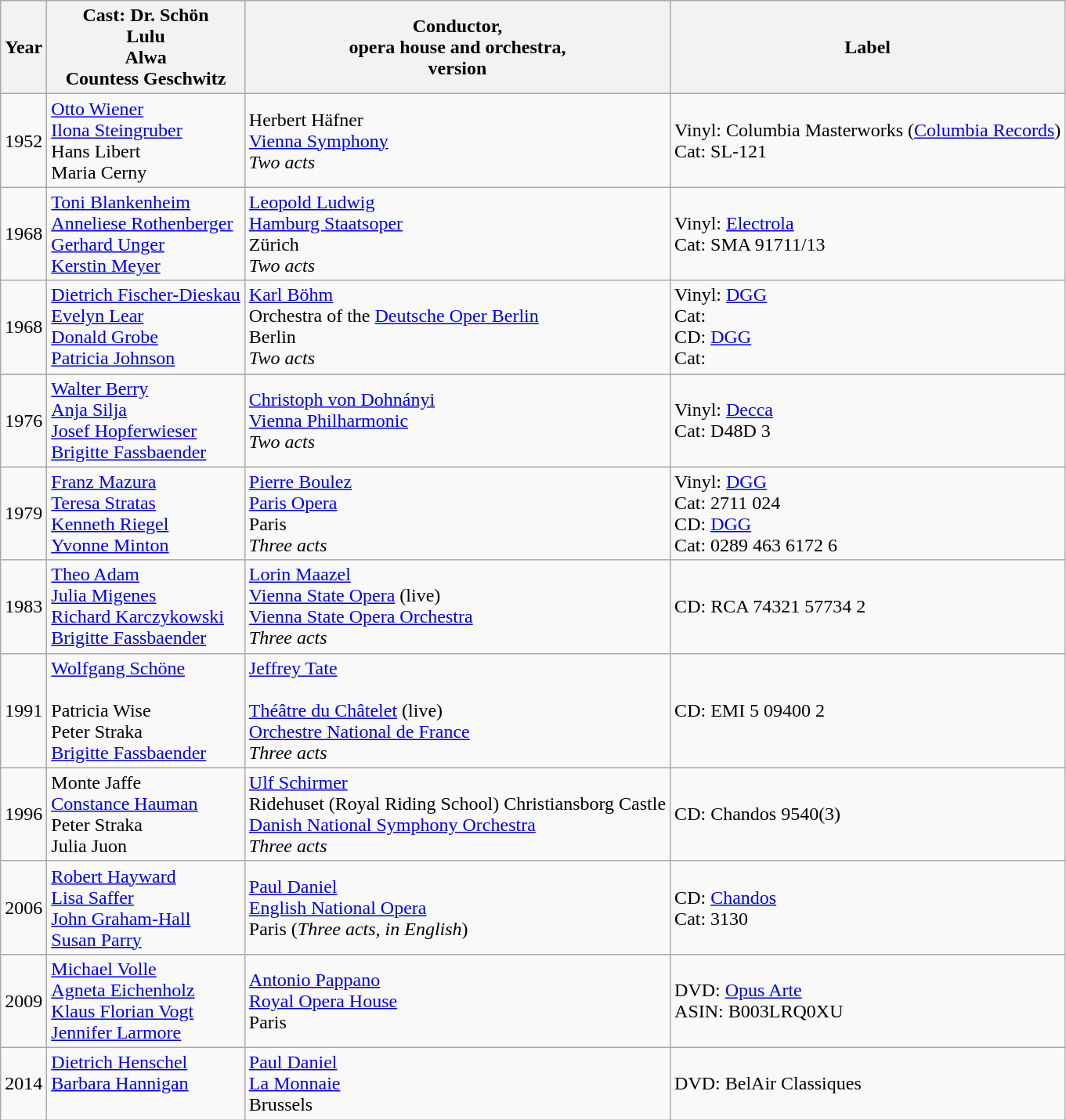<table class="wikitable">
<tr>
<th>Year</th>
<th>Cast: Dr. Schön<br>Lulu<br>Alwa<br>Countess Geschwitz</th>
<th>Conductor,<br>opera house and orchestra,<br>version</th>
<th>Label</th>
</tr>
<tr>
<td>1952</td>
<td><a href='#'>Otto Wiener</a><br><a href='#'>Ilona Steingruber</a><br>Hans Libert<br>Maria Cerny</td>
<td>Herbert Häfner<br><a href='#'>Vienna Symphony</a><br><em>Two acts</em></td>
<td>Vinyl: Columbia Masterworks (<a href='#'>Columbia Records</a>)<br>Cat: SL-121</td>
</tr>
<tr>
<td>1968</td>
<td><a href='#'>Toni Blankenheim</a><br><a href='#'>Anneliese Rothenberger</a><br><a href='#'>Gerhard Unger</a><br><a href='#'>Kerstin Meyer</a></td>
<td><a href='#'>Leopold Ludwig</a><br><a href='#'>Hamburg Staatsoper</a><br>Zürich<br><em>Two acts</em></td>
<td>Vinyl: <a href='#'>Electrola</a><br>Cat: SMA 91711/13</td>
</tr>
<tr>
<td>1968</td>
<td><a href='#'>Dietrich Fischer-Dieskau</a><br><a href='#'>Evelyn Lear</a><br><a href='#'>Donald Grobe</a><br><a href='#'>Patricia Johnson</a></td>
<td><a href='#'>Karl Böhm</a><br>Orchestra of the <a href='#'>Deutsche Oper Berlin</a><br>Berlin<br><em>Two acts</em></td>
<td>Vinyl: <a href='#'>DGG</a><br>Cat: <br>CD: <a href='#'>DGG</a><br>Cat:</td>
</tr>
<tr>
</tr>
<tr>
<td>1976</td>
<td><a href='#'>Walter Berry</a><br><a href='#'>Anja Silja</a><br><a href='#'>Josef Hopferwieser</a><br><a href='#'>Brigitte Fassbaender</a></td>
<td><a href='#'>Christoph von Dohnányi</a><br><a href='#'>Vienna Philharmonic</a><br><em>Two acts</em></td>
<td>Vinyl: <a href='#'>Decca</a><br>Cat: D48D 3</td>
</tr>
<tr>
<td>1979</td>
<td><a href='#'>Franz Mazura</a><br><a href='#'>Teresa Stratas</a><br><a href='#'>Kenneth Riegel</a><br><a href='#'>Yvonne Minton</a></td>
<td><a href='#'>Pierre Boulez</a><br><a href='#'>Paris Opera</a><br>Paris<br><em>Three acts</em></td>
<td>Vinyl: <a href='#'>DGG</a><br>Cat: 2711 024<br>CD: <a href='#'>DGG</a><br>Cat: 0289 463 6172 6</td>
</tr>
<tr>
<td>1983</td>
<td><a href='#'>Theo Adam</a><br><a href='#'>Julia Migenes</a><br><a href='#'>Richard Karczykowski</a><br><a href='#'>Brigitte Fassbaender</a></td>
<td><a href='#'>Lorin Maazel</a><br><a href='#'>Vienna State Opera</a> (live)<br><a href='#'>Vienna State Opera Orchestra</a><br><em>Three acts</em></td>
<td>CD: RCA 74321 57734 2</td>
</tr>
<tr>
<td>1991</td>
<td><a href='#'>Wolfgang Schöne</a><br><br>Patricia Wise<br>
Peter Straka<br>
<a href='#'>Brigitte Fassbaender</a><br></td>
<td><a href='#'>Jeffrey Tate</a><br><br><a href='#'>Théâtre du Châtelet</a> (live)<br>
<a href='#'>Orchestre National de France</a><br>
<em>Three acts</em></td>
<td>CD: EMI 5 09400 2</td>
</tr>
<tr>
<td>1996</td>
<td>Monte Jaffe<br><a href='#'>Constance Hauman</a><br>Peter Straka<br>Julia Juon</td>
<td><a href='#'>Ulf Schirmer</a><br>Ridehuset (Royal Riding School) Christiansborg Castle<br><a href='#'>Danish National Symphony Orchestra</a><br><em>Three acts</em></td>
<td>CD: Chandos 9540(3)</td>
</tr>
<tr>
<td>2006</td>
<td><a href='#'>Robert Hayward</a><br><a href='#'>Lisa Saffer</a><br><a href='#'>John Graham-Hall</a><br><a href='#'>Susan Parry</a></td>
<td><a href='#'>Paul Daniel</a><br><a href='#'>English National Opera</a><br>Paris (<em>Three acts, in English</em>)</td>
<td>CD: <a href='#'>Chandos</a><br>Cat: 3130</td>
</tr>
<tr>
<td>2009</td>
<td><a href='#'>Michael Volle</a><br><a href='#'>Agneta Eichenholz</a><br><a href='#'>Klaus Florian Vogt</a><br><a href='#'>Jennifer Larmore</a></td>
<td><a href='#'>Antonio Pappano</a><br><a href='#'>Royal Opera House</a><br>Paris</td>
<td>DVD: <a href='#'>Opus Arte</a><br>ASIN: B003LRQ0XU</td>
</tr>
<tr>
<td>2014</td>
<td><a href='#'>Dietrich Henschel</a><br><a href='#'>Barbara Hannigan</a><br><br></td>
<td><a href='#'>Paul Daniel</a><br><a href='#'>La Monnaie</a><br>Brussels</td>
<td>DVD: BelAir Classiques<br></td>
</tr>
</table>
